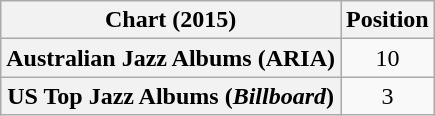<table class="wikitable sortable plainrowheaders" style="text-align:center">
<tr>
<th>Chart (2015)</th>
<th>Position</th>
</tr>
<tr>
<th scope="row">Australian Jazz Albums (ARIA)</th>
<td>10</td>
</tr>
<tr>
<th scope="row">US Top Jazz Albums (<em>Billboard</em>)</th>
<td>3</td>
</tr>
</table>
